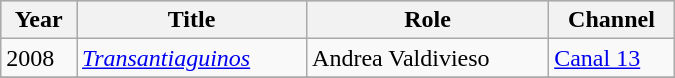<table class=wikitable width=450px>
<tr bgcolor="#CCCCCC" align="center">
<th>Year</th>
<th>Title</th>
<th>Role</th>
<th>Channel</th>
</tr>
<tr>
<td>2008</td>
<td><em><a href='#'>Transantiaguinos</a></em></td>
<td>Andrea Valdivieso</td>
<td><a href='#'>Canal 13</a></td>
</tr>
<tr>
</tr>
</table>
